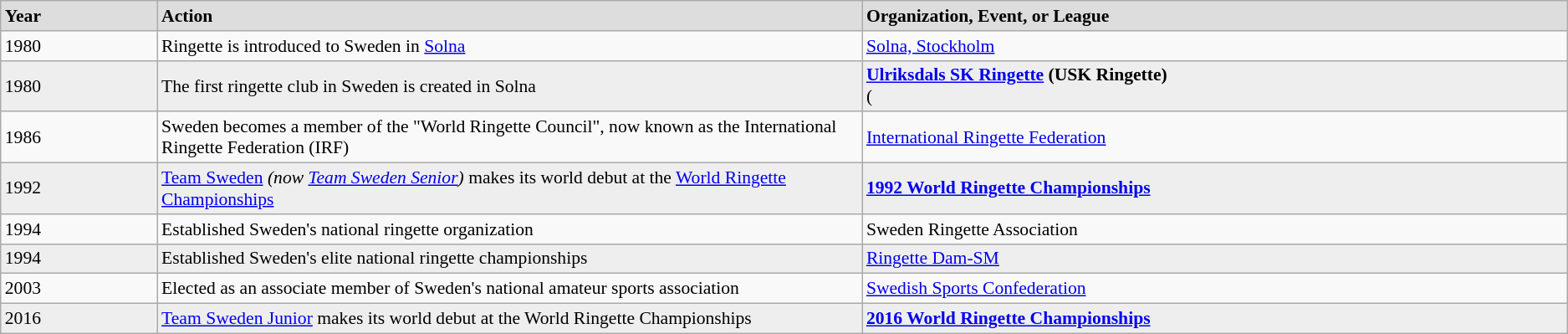<table class="wikitable" style="text-align:left; font-size:90%">
<tr align="left" style="font-weight:bold; background-color:#dddddd;">
<td width=10%>Year</td>
<td width=45%>Action</td>
<td>Organization, Event, or League</td>
</tr>
<tr align="Left">
<td align="left">1980</td>
<td>Ringette is introduced to Sweden in <a href='#'>Solna</a></td>
<td><a href='#'>Solna, Stockholm</a></td>
</tr>
<tr align="Left" bgcolor="#eeeeee">
<td align="left">1980</td>
<td>The first ringette club in Sweden is created in Solna</td>
<td><strong><a href='#'>Ulriksdals SK Ringette</a> (USK Ringette)</strong><br>(</td>
</tr>
<tr align="Left">
<td align="left">1986</td>
<td>Sweden becomes a member of the "World Ringette Council", now known as the International Ringette Federation (IRF)</td>
<td><a href='#'>International Ringette Federation</a><br><em></em></td>
</tr>
<tr align="Left" bgcolor="#eeeeee">
<td align="left">1992</td>
<td><a href='#'>Team Sweden</a> <em>(now <a href='#'>Team Sweden Senior</a>)</em> makes its world debut at the <a href='#'>World Ringette Championships</a></td>
<td><strong><a href='#'>1992 World Ringette Championships</a></strong><br></td>
</tr>
<tr align="Left">
<td align="left">1994</td>
<td>Established Sweden's national ringette organization</td>
<td>Sweden Ringette Association<br></td>
</tr>
<tr align="Left" bgcolor="#eeeeee">
<td align="left">1994</td>
<td>Established Sweden's elite national ringette championships</td>
<td><a href='#'>Ringette Dam-SM</a></td>
</tr>
<tr align="Left">
<td align="left">2003</td>
<td>Elected as an associate member of Sweden's national amateur sports association</td>
<td><a href='#'>Swedish Sports Confederation</a><br></td>
</tr>
<tr align="Left" bgcolor="#eeeeee">
<td align="left">2016</td>
<td><a href='#'>Team Sweden Junior</a> makes its world debut at the World Ringette Championships</td>
<td><strong><a href='#'>2016 World Ringette Championships</a></strong><br></td>
</tr>
</table>
